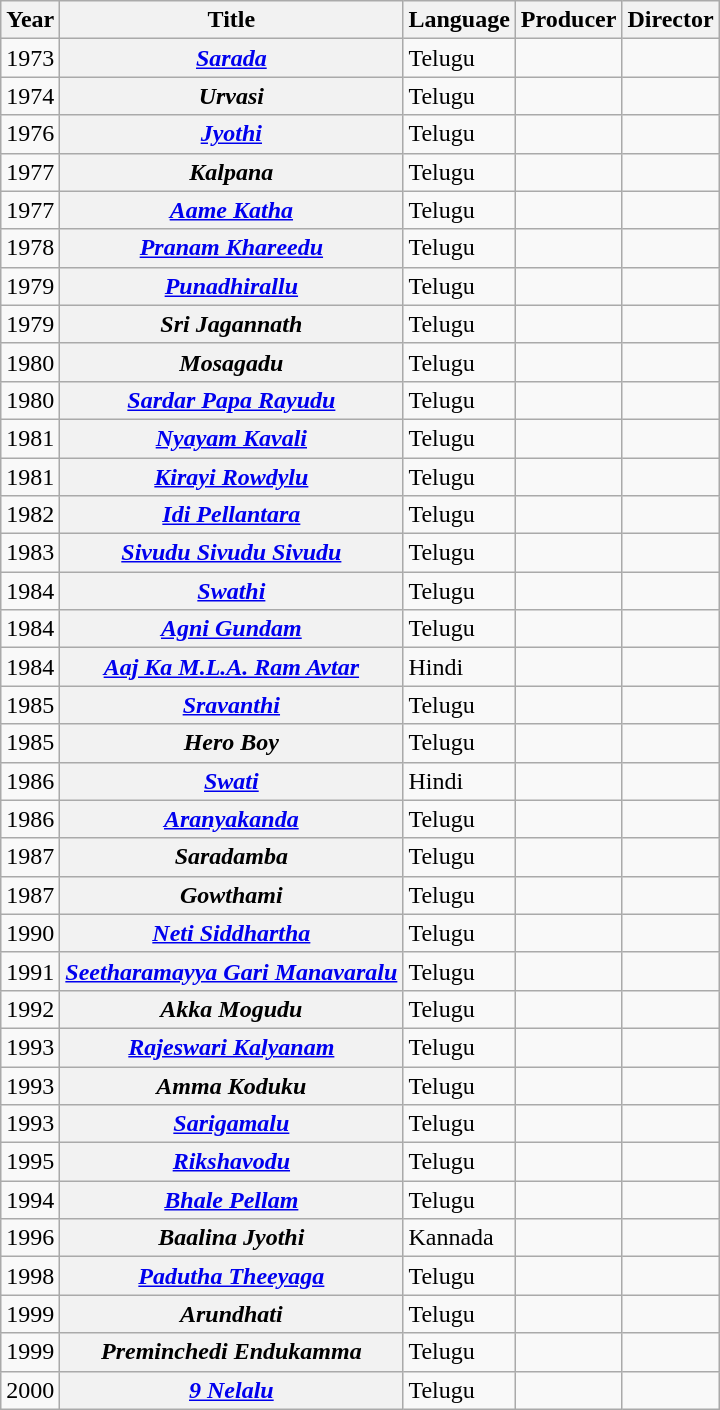<table class="wikitable sortable plainrowheaders">
<tr>
<th scope="col">Year</th>
<th scope="col">Title</th>
<th scope="col">Language</th>
<th scope="col">Producer</th>
<th scope="col">Director</th>
</tr>
<tr>
<td>1973</td>
<th scope="row"><a href='#'><em>Sarada</em></a></th>
<td>Telugu</td>
<td></td>
<td></td>
</tr>
<tr>
<td>1974</td>
<th scope="row"><em>Urvasi</em></th>
<td>Telugu</td>
<td></td>
<td></td>
</tr>
<tr>
<td>1976</td>
<th scope="row"><a href='#'><em>Jyothi</em></a></th>
<td>Telugu</td>
<td></td>
<td></td>
</tr>
<tr>
<td>1977</td>
<th scope="row"><em>Kalpana</em></th>
<td>Telugu</td>
<td></td>
<td></td>
</tr>
<tr>
<td>1977</td>
<th scope="row"><em><a href='#'>Aame Katha</a></em></th>
<td>Telugu</td>
<td></td>
<td></td>
</tr>
<tr>
<td>1978</td>
<th scope="row"><em><a href='#'>Pranam Khareedu</a></em></th>
<td>Telugu</td>
<td></td>
<td></td>
</tr>
<tr>
<td>1979</td>
<th scope="row"><em><a href='#'>Punadhirallu</a></em></th>
<td>Telugu</td>
<td></td>
<td></td>
</tr>
<tr>
<td>1979</td>
<th scope="row"><em>Sri Jagannath</em></th>
<td>Telugu</td>
<td></td>
<td></td>
</tr>
<tr>
<td>1980</td>
<th scope="row"><em>Mosagadu</em></th>
<td>Telugu</td>
<td></td>
<td></td>
</tr>
<tr>
<td>1980</td>
<th scope="row"><em><a href='#'>Sardar Papa Rayudu</a></em></th>
<td>Telugu</td>
<td></td>
<td></td>
</tr>
<tr>
<td>1981</td>
<th scope="row"><em><a href='#'>Nyayam Kavali</a></em></th>
<td>Telugu</td>
<td></td>
<td></td>
</tr>
<tr>
<td>1981</td>
<th scope="row"><em><a href='#'>Kirayi Rowdylu</a></em></th>
<td>Telugu</td>
<td></td>
<td></td>
</tr>
<tr>
<td>1982</td>
<th scope="row"><em><a href='#'>Idi Pellantara</a></em></th>
<td>Telugu</td>
<td></td>
<td></td>
</tr>
<tr>
<td>1983</td>
<th scope="row"><em><a href='#'>Sivudu Sivudu Sivudu</a></em></th>
<td>Telugu</td>
<td></td>
<td></td>
</tr>
<tr>
<td>1984</td>
<th scope="row"><a href='#'><em>Swathi</em></a></th>
<td>Telugu</td>
<td></td>
<td></td>
</tr>
<tr>
<td>1984</td>
<th scope="row"><em><a href='#'>Agni Gundam</a></em></th>
<td>Telugu</td>
<td></td>
<td></td>
</tr>
<tr>
<td>1984</td>
<th scope="row"><em><a href='#'>Aaj Ka M.L.A. Ram Avtar</a></em></th>
<td>Hindi</td>
<td></td>
<td></td>
</tr>
<tr>
<td>1985</td>
<th scope="row"><em><a href='#'>Sravanthi</a></em></th>
<td>Telugu</td>
<td></td>
<td></td>
</tr>
<tr>
<td>1985</td>
<th scope="row"><em>Hero Boy</em></th>
<td>Telugu</td>
<td></td>
<td></td>
</tr>
<tr>
<td>1986</td>
<th scope="row"><a href='#'><em>Swati</em></a></th>
<td>Hindi</td>
<td></td>
<td></td>
</tr>
<tr>
<td>1986</td>
<th scope="row"><em><a href='#'>Aranyakanda</a></em></th>
<td>Telugu</td>
<td></td>
<td></td>
</tr>
<tr>
<td>1987</td>
<th scope="row"><em>Saradamba</em></th>
<td>Telugu</td>
<td></td>
<td></td>
</tr>
<tr>
<td>1987</td>
<th scope="row"><em>Gowthami</em></th>
<td>Telugu</td>
<td></td>
<td></td>
</tr>
<tr>
<td>1990</td>
<th scope="row"><em><a href='#'>Neti Siddhartha</a></em></th>
<td>Telugu</td>
<td></td>
<td></td>
</tr>
<tr>
<td>1991</td>
<th scope="row"><em><a href='#'>Seetharamayya Gari Manavaralu</a></em></th>
<td>Telugu</td>
<td></td>
<td></td>
</tr>
<tr>
<td>1992</td>
<th scope="row"><em>Akka Mogudu</em></th>
<td>Telugu</td>
<td></td>
<td></td>
</tr>
<tr>
<td>1993</td>
<th scope="row"><em><a href='#'>Rajeswari Kalyanam</a></em></th>
<td>Telugu</td>
<td></td>
<td></td>
</tr>
<tr>
<td>1993</td>
<th scope="row"><em>Amma Koduku</em></th>
<td>Telugu</td>
<td></td>
<td></td>
</tr>
<tr>
<td>1993</td>
<th scope="row"><em><a href='#'>Sarigamalu</a></em></th>
<td>Telugu</td>
<td></td>
<td></td>
</tr>
<tr>
<td>1995</td>
<th scope="row"><em><a href='#'>Rikshavodu</a></em></th>
<td>Telugu</td>
<td></td>
<td></td>
</tr>
<tr>
<td>1994</td>
<th scope="row"><em><a href='#'>Bhale Pellam</a></em></th>
<td>Telugu</td>
<td></td>
<td></td>
</tr>
<tr>
<td>1996</td>
<th scope="row"><em>Baalina Jyothi</em></th>
<td>Kannada</td>
<td></td>
<td></td>
</tr>
<tr>
<td>1998</td>
<th scope="row"><em><a href='#'>Padutha Theeyaga</a></em></th>
<td>Telugu</td>
<td></td>
<td></td>
</tr>
<tr>
<td>1999</td>
<th scope="row"><em>Arundhati</em></th>
<td>Telugu</td>
<td></td>
<td></td>
</tr>
<tr>
<td>1999</td>
<th scope="row"><em>Preminchedi Endukamma</em></th>
<td>Telugu</td>
<td></td>
<td></td>
</tr>
<tr>
<td>2000</td>
<th scope="row"><em><a href='#'>9 Nelalu</a></em></th>
<td>Telugu</td>
<td></td>
<td></td>
</tr>
</table>
